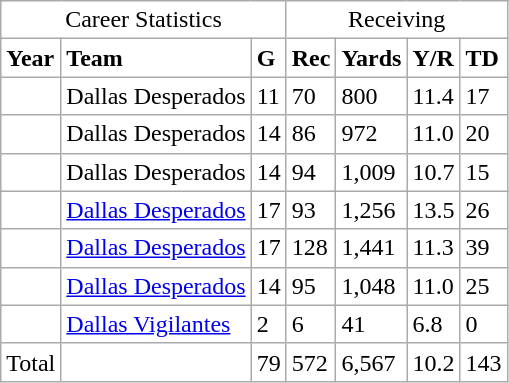<table class="wikitable" border=0 style="background: #FFFFFF;">
<tr>
<td colspan=3 align="center">Career Statistics</td>
<td colspan=5 align="center">Receiving</td>
</tr>
<tr>
<td><strong>Year</strong></td>
<td><strong>Team</strong></td>
<td><strong>G</strong></td>
<td><strong>Rec</strong></td>
<td><strong>Yards</strong></td>
<td><strong>Y/R</strong></td>
<td><strong>TD</strong></td>
</tr>
<tr>
<td></td>
<td>Dallas Desperados</td>
<td>11</td>
<td>70</td>
<td>800</td>
<td>11.4</td>
<td>17</td>
</tr>
<tr>
<td></td>
<td>Dallas Desperados</td>
<td>14</td>
<td>86</td>
<td>972</td>
<td>11.0</td>
<td>20</td>
</tr>
<tr>
<td></td>
<td>Dallas Desperados</td>
<td>14</td>
<td>94</td>
<td>1,009</td>
<td>10.7</td>
<td>15</td>
</tr>
<tr>
<td></td>
<td><a href='#'>Dallas Desperados</a></td>
<td>17</td>
<td>93</td>
<td>1,256</td>
<td>13.5</td>
<td>26</td>
</tr>
<tr>
<td></td>
<td><a href='#'>Dallas Desperados</a></td>
<td>17</td>
<td>128</td>
<td>1,441</td>
<td>11.3</td>
<td>39</td>
</tr>
<tr>
<td></td>
<td><a href='#'>Dallas Desperados</a></td>
<td>14</td>
<td>95</td>
<td>1,048</td>
<td>11.0</td>
<td>25</td>
</tr>
<tr>
<td></td>
<td><a href='#'>Dallas Vigilantes</a></td>
<td>2</td>
<td>6</td>
<td>41</td>
<td>6.8</td>
<td>0</td>
</tr>
<tr>
<td>Total</td>
<td></td>
<td>79</td>
<td>572</td>
<td>6,567</td>
<td>10.2</td>
<td>143</td>
</tr>
</table>
